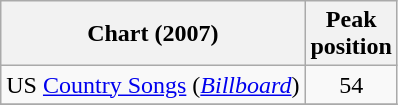<table class="wikitable">
<tr>
<th>Chart (2007)</th>
<th>Peak<br>position</th>
</tr>
<tr>
<td>US <a href='#'>Country Songs</a> (<em><a href='#'>Billboard</a></em>)</td>
<td align="center">54</td>
</tr>
<tr>
</tr>
</table>
